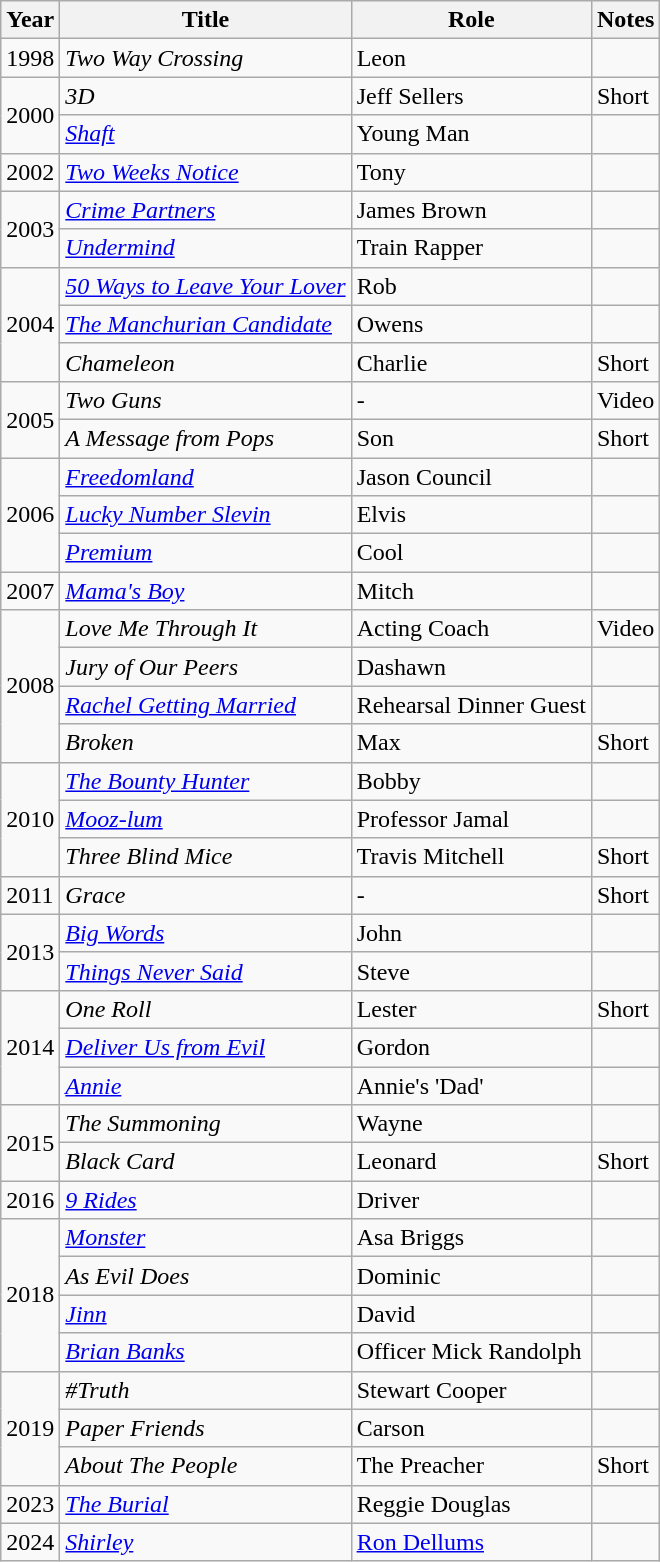<table class="wikitable plainrowheaders sortable" style="margin-right: 0;">
<tr>
<th>Year</th>
<th>Title</th>
<th>Role</th>
<th>Notes</th>
</tr>
<tr>
<td>1998</td>
<td><em>Two Way Crossing</em></td>
<td>Leon</td>
<td></td>
</tr>
<tr>
<td rowspan=2>2000</td>
<td><em>3D</em></td>
<td>Jeff Sellers</td>
<td>Short</td>
</tr>
<tr>
<td><em><a href='#'>Shaft</a></em></td>
<td>Young Man</td>
<td></td>
</tr>
<tr>
<td>2002</td>
<td><em><a href='#'>Two Weeks Notice</a></em></td>
<td>Tony</td>
<td></td>
</tr>
<tr>
<td rowspan=2>2003</td>
<td><em><a href='#'>Crime Partners</a></em></td>
<td>James Brown</td>
<td></td>
</tr>
<tr>
<td><em><a href='#'>Undermind</a></em></td>
<td>Train Rapper</td>
<td></td>
</tr>
<tr>
<td rowspan=3>2004</td>
<td><em><a href='#'>50 Ways to Leave Your Lover</a></em></td>
<td>Rob</td>
<td></td>
</tr>
<tr>
<td><em><a href='#'>The Manchurian Candidate</a></em></td>
<td>Owens</td>
<td></td>
</tr>
<tr>
<td><em>Chameleon</em></td>
<td>Charlie</td>
<td>Short</td>
</tr>
<tr>
<td rowspan=2>2005</td>
<td><em>Two Guns</em></td>
<td>-</td>
<td>Video</td>
</tr>
<tr>
<td><em>A Message from Pops</em></td>
<td>Son</td>
<td>Short</td>
</tr>
<tr>
<td rowspan=3>2006</td>
<td><em><a href='#'>Freedomland</a></em></td>
<td>Jason Council</td>
<td></td>
</tr>
<tr>
<td><em><a href='#'>Lucky Number Slevin</a></em></td>
<td>Elvis</td>
<td></td>
</tr>
<tr>
<td><em><a href='#'>Premium</a></em></td>
<td>Cool</td>
<td></td>
</tr>
<tr>
<td>2007</td>
<td><em><a href='#'>Mama's Boy</a></em></td>
<td>Mitch</td>
<td></td>
</tr>
<tr>
<td rowspan=4>2008</td>
<td><em>Love Me Through It</em></td>
<td>Acting Coach</td>
<td>Video</td>
</tr>
<tr>
<td><em>Jury of Our Peers</em></td>
<td>Dashawn</td>
<td></td>
</tr>
<tr>
<td><em><a href='#'>Rachel Getting Married</a></em></td>
<td>Rehearsal Dinner Guest</td>
<td></td>
</tr>
<tr>
<td><em>Broken</em></td>
<td>Max</td>
<td>Short</td>
</tr>
<tr>
<td rowspan=3>2010</td>
<td><em><a href='#'>The Bounty Hunter</a></em></td>
<td>Bobby</td>
<td></td>
</tr>
<tr>
<td><em><a href='#'>Mooz-lum</a></em></td>
<td>Professor Jamal</td>
<td></td>
</tr>
<tr>
<td><em>Three Blind Mice</em></td>
<td>Travis Mitchell</td>
<td>Short</td>
</tr>
<tr>
<td>2011</td>
<td><em>Grace</em></td>
<td>-</td>
<td>Short</td>
</tr>
<tr>
<td rowspan=2>2013</td>
<td><em><a href='#'>Big Words</a></em></td>
<td>John</td>
<td></td>
</tr>
<tr>
<td><em><a href='#'>Things Never Said</a></em></td>
<td>Steve</td>
<td></td>
</tr>
<tr>
<td rowspan=3>2014</td>
<td><em>One Roll</em></td>
<td>Lester</td>
<td>Short</td>
</tr>
<tr>
<td><em><a href='#'>Deliver Us from Evil</a></em></td>
<td>Gordon</td>
<td></td>
</tr>
<tr>
<td><em><a href='#'>Annie</a></em></td>
<td>Annie's 'Dad'</td>
<td></td>
</tr>
<tr>
<td rowspan=2>2015</td>
<td><em>The Summoning</em></td>
<td>Wayne</td>
<td></td>
</tr>
<tr>
<td><em>Black Card</em></td>
<td>Leonard</td>
<td>Short</td>
</tr>
<tr>
<td>2016</td>
<td><em><a href='#'>9 Rides</a></em></td>
<td>Driver</td>
<td></td>
</tr>
<tr>
<td rowspan=4>2018</td>
<td><em><a href='#'>Monster</a></em></td>
<td>Asa Briggs</td>
<td></td>
</tr>
<tr>
<td><em>As Evil Does</em></td>
<td>Dominic</td>
<td></td>
</tr>
<tr>
<td><em><a href='#'>Jinn</a></em></td>
<td>David</td>
<td></td>
</tr>
<tr>
<td><em><a href='#'>Brian Banks</a></em></td>
<td>Officer Mick Randolph</td>
<td></td>
</tr>
<tr>
<td rowspan=3>2019</td>
<td><em>#Truth</em></td>
<td>Stewart Cooper</td>
<td></td>
</tr>
<tr>
<td><em>Paper Friends</em></td>
<td>Carson</td>
<td></td>
</tr>
<tr>
<td><em>About The People</em></td>
<td>The Preacher</td>
<td>Short</td>
</tr>
<tr>
<td>2023</td>
<td><em><a href='#'>The Burial</a></em></td>
<td>Reggie Douglas</td>
<td></td>
</tr>
<tr>
<td>2024</td>
<td><em><a href='#'>Shirley</a></em></td>
<td><a href='#'>Ron Dellums</a></td>
<td></td>
</tr>
</table>
